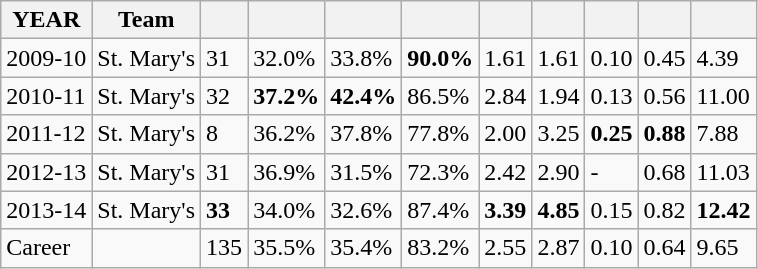<table class="wikitable">
<tr>
<th>YEAR</th>
<th>Team</th>
<th scope="col"></th>
<th scope="col"></th>
<th scope="col"></th>
<th scope="col"></th>
<th scope="col"></th>
<th scope="col"></th>
<th scope="col"></th>
<th scope="col"></th>
<th scope="col"></th>
</tr>
<tr>
<td>2009-10</td>
<td>St. Mary's</td>
<td>31</td>
<td>32.0%</td>
<td>33.8%</td>
<td><strong>90.0%</strong></td>
<td>1.61</td>
<td>1.61</td>
<td>0.10</td>
<td>0.45</td>
<td>4.39</td>
</tr>
<tr>
<td>2010-11</td>
<td>St. Mary's</td>
<td>32</td>
<td><strong>37.2%</strong></td>
<td><strong>42.4%</strong></td>
<td>86.5%</td>
<td>2.84</td>
<td>1.94</td>
<td>0.13</td>
<td>0.56</td>
<td>11.00</td>
</tr>
<tr>
<td>2011-12</td>
<td>St. Mary's</td>
<td>8</td>
<td>36.2%</td>
<td>37.8%</td>
<td>77.8%</td>
<td>2.00</td>
<td>3.25</td>
<td><strong>0.25</strong></td>
<td><strong>0.88</strong></td>
<td>7.88</td>
</tr>
<tr>
<td>2012-13</td>
<td>St. Mary's</td>
<td>31</td>
<td>36.9%</td>
<td>31.5%</td>
<td>72.3%</td>
<td>2.42</td>
<td>2.90</td>
<td>-</td>
<td>0.68</td>
<td>11.03</td>
</tr>
<tr>
<td>2013-14</td>
<td>St. Mary's</td>
<td><strong>33</strong></td>
<td>34.0%</td>
<td>32.6%</td>
<td>87.4%</td>
<td><strong>3.39</strong></td>
<td><strong>4.85</strong></td>
<td>0.15</td>
<td>0.82</td>
<td><strong>12.42</strong></td>
</tr>
<tr>
<td>Career</td>
<td></td>
<td>135</td>
<td>35.5%</td>
<td>35.4%</td>
<td>83.2%</td>
<td>2.55</td>
<td>2.87</td>
<td>0.10</td>
<td>0.64</td>
<td>9.65</td>
</tr>
</table>
